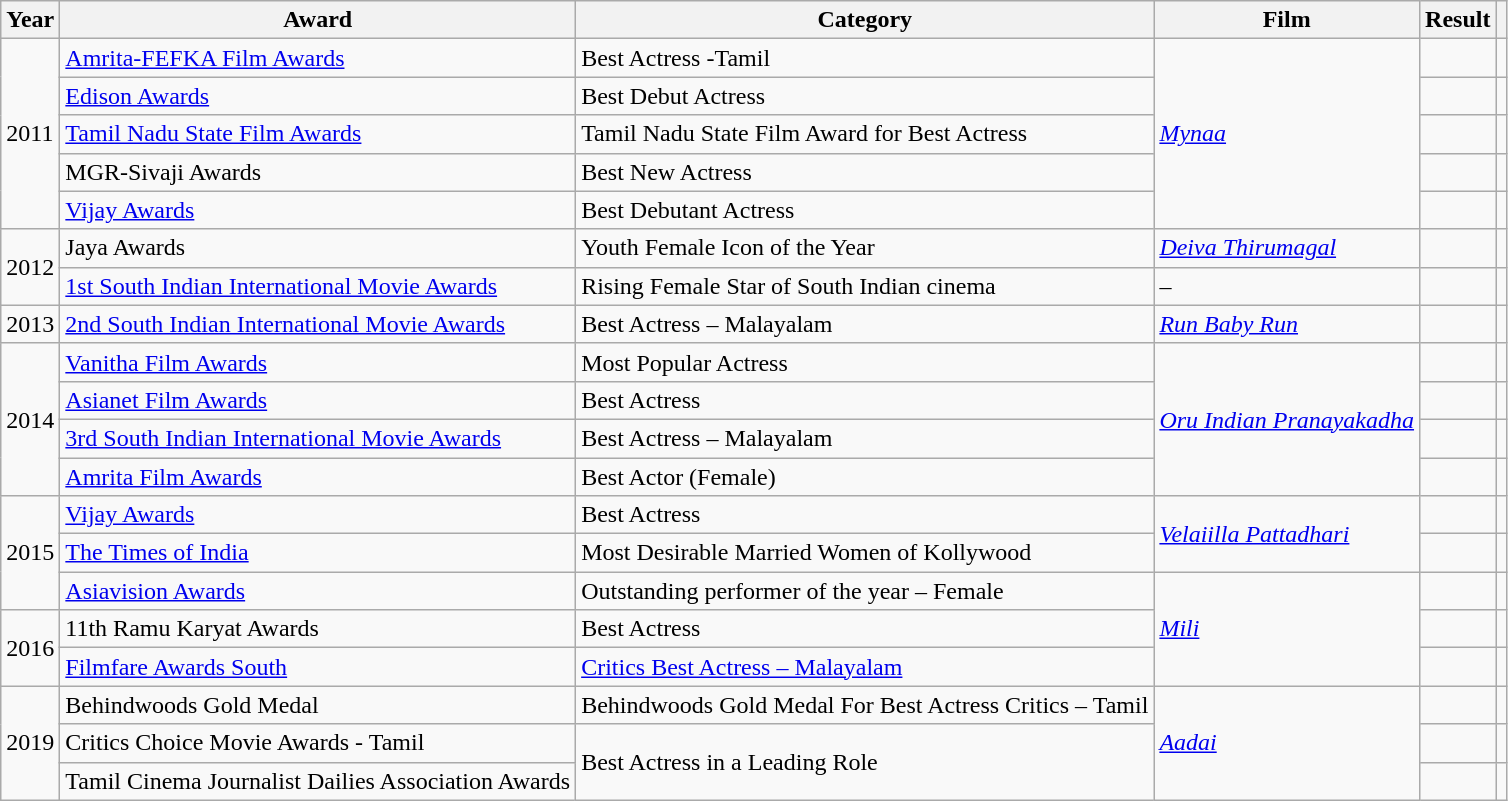<table class="wikitable sortable">
<tr>
<th scope="col">Year</th>
<th scope="col">Award</th>
<th scope="col">Category</th>
<th scope="col">Film</th>
<th scope="col">Result</th>
<th class="unsortable"></th>
</tr>
<tr>
<td rowspan="5">2011</td>
<td><a href='#'>Amrita-FEFKA Film Awards</a></td>
<td>Best Actress -Tamil</td>
<td rowspan="5"><em><a href='#'>Mynaa</a></em></td>
<td></td>
<td></td>
</tr>
<tr>
<td><a href='#'>Edison Awards</a></td>
<td>Best Debut Actress</td>
<td></td>
<td></td>
</tr>
<tr>
<td><a href='#'>Tamil Nadu State Film Awards</a></td>
<td>Tamil Nadu State Film Award for Best Actress</td>
<td></td>
<td></td>
</tr>
<tr>
<td>MGR-Sivaji Awards</td>
<td>Best New Actress</td>
<td></td>
<td></td>
</tr>
<tr>
<td><a href='#'>Vijay Awards</a></td>
<td>Best Debutant Actress</td>
<td></td>
<td></td>
</tr>
<tr>
<td rowspan="2">2012</td>
<td>Jaya Awards</td>
<td>Youth Female Icon of the Year</td>
<td><em><a href='#'>Deiva Thirumagal</a></em></td>
<td></td>
<td></td>
</tr>
<tr>
<td><a href='#'>1st South Indian International Movie Awards</a></td>
<td>Rising Female Star of South Indian cinema</td>
<td>–</td>
<td></td>
<td></td>
</tr>
<tr>
<td>2013</td>
<td><a href='#'>2nd South Indian International Movie Awards</a></td>
<td>Best Actress – Malayalam</td>
<td><em><a href='#'>Run Baby Run</a></em></td>
<td></td>
<td></td>
</tr>
<tr>
<td rowspan="4">2014</td>
<td><a href='#'>Vanitha Film Awards</a></td>
<td>Most Popular Actress</td>
<td rowspan="4"><em><a href='#'>Oru Indian Pranayakadha</a></em></td>
<td></td>
<td></td>
</tr>
<tr>
<td><a href='#'>Asianet Film Awards</a></td>
<td>Best Actress</td>
<td></td>
<td></td>
</tr>
<tr>
<td><a href='#'>3rd South Indian International Movie Awards</a></td>
<td>Best Actress – Malayalam</td>
<td></td>
<td></td>
</tr>
<tr>
<td><a href='#'>Amrita Film Awards</a></td>
<td>Best Actor (Female)</td>
<td></td>
<td></td>
</tr>
<tr>
<td rowspan=3>2015</td>
<td><a href='#'>Vijay Awards</a></td>
<td>Best Actress</td>
<td rowspan="2"><em><a href='#'>Velaiilla Pattadhari</a></em></td>
<td></td>
<td></td>
</tr>
<tr>
<td><a href='#'>The Times of India</a></td>
<td>Most Desirable Married Women of Kollywood</td>
<td></td>
<td></td>
</tr>
<tr>
<td><a href='#'>Asiavision Awards</a></td>
<td>Outstanding performer of the year – Female</td>
<td rowspan="3"><em><a href='#'>Mili</a></em></td>
<td></td>
<td></td>
</tr>
<tr>
<td rowspan="2">2016</td>
<td>11th Ramu Karyat Awards</td>
<td>Best Actress</td>
<td></td>
<td></td>
</tr>
<tr>
<td><a href='#'>Filmfare Awards South</a></td>
<td><a href='#'>Critics Best Actress – Malayalam</a></td>
<td></td>
<td></td>
</tr>
<tr>
<td rowspan="3">2019</td>
<td>Behindwoods Gold Medal</td>
<td>Behindwoods Gold Medal For Best Actress Critics – Tamil</td>
<td rowspan="3"><em><a href='#'>Aadai</a></em></td>
<td></td>
<td></td>
</tr>
<tr>
<td>Critics Choice Movie Awards - Tamil</td>
<td rowspan="2">Best Actress in a Leading Role</td>
<td></td>
<td></td>
</tr>
<tr>
<td>Tamil Cinema Journalist Dailies Association Awards</td>
<td></td>
<td></td>
</tr>
</table>
